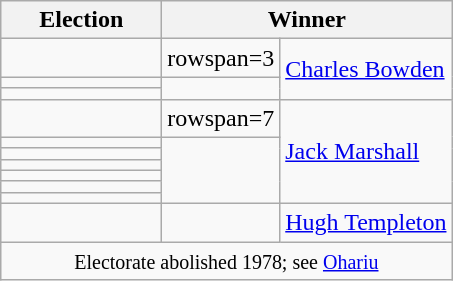<table class=wikitable>
<tr>
<th width=100>Election</th>
<th width=175 colspan=2>Winner</th>
</tr>
<tr>
<td></td>
<td>rowspan=3 </td>
<td rowspan=3><a href='#'>Charles Bowden</a></td>
</tr>
<tr>
<td></td>
</tr>
<tr>
<td></td>
</tr>
<tr>
<td></td>
<td>rowspan=7 </td>
<td rowspan=7><a href='#'>Jack Marshall</a></td>
</tr>
<tr>
<td></td>
</tr>
<tr>
<td></td>
</tr>
<tr>
<td></td>
</tr>
<tr>
<td></td>
</tr>
<tr>
<td></td>
</tr>
<tr>
<td></td>
</tr>
<tr>
<td></td>
<td></td>
<td><a href='#'>Hugh Templeton</a></td>
</tr>
<tr>
<td colspan=3 align=center><small>Electorate abolished 1978; see <a href='#'>Ohariu</a></small></td>
</tr>
</table>
